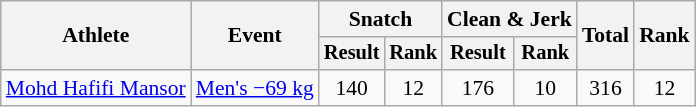<table class="wikitable" style="font-size:90%">
<tr>
<th rowspan="2">Athlete</th>
<th rowspan="2">Event</th>
<th colspan="2">Snatch</th>
<th colspan="2">Clean & Jerk</th>
<th rowspan="2">Total</th>
<th rowspan="2">Rank</th>
</tr>
<tr style="font-size:95%">
<th>Result</th>
<th>Rank</th>
<th>Result</th>
<th>Rank</th>
</tr>
<tr align=center>
<td align=left><a href='#'>Mohd Hafifi Mansor</a></td>
<td align=left><a href='#'>Men's −69 kg</a></td>
<td>140</td>
<td>12</td>
<td>176</td>
<td>10</td>
<td>316</td>
<td>12</td>
</tr>
</table>
